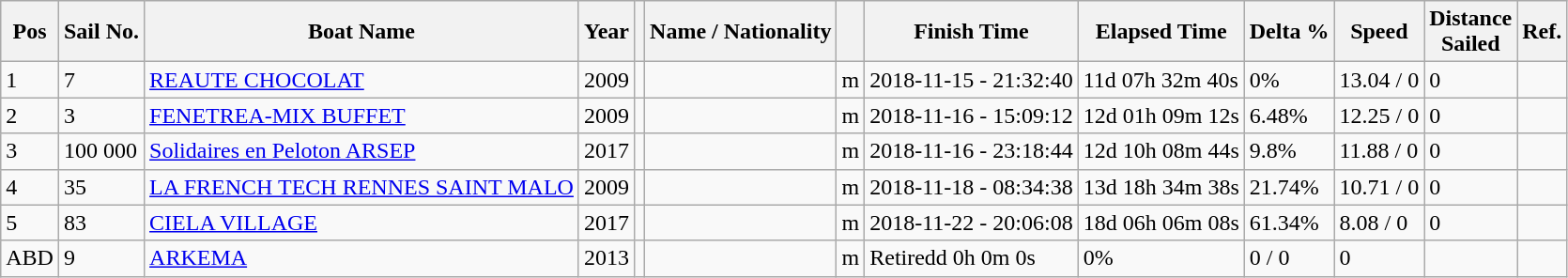<table class="wikitable">
<tr>
<th>Pos</th>
<th>Sail No.</th>
<th>Boat Name</th>
<th>Year</th>
<th></th>
<th>Name / Nationality</th>
<th></th>
<th>Finish Time</th>
<th>Elapsed Time</th>
<th>Delta %</th>
<th>Speed</th>
<th>Distance <br>Sailed</th>
<th>Ref.</th>
</tr>
<tr>
<td>1</td>
<td>7</td>
<td><a href='#'>REAUTE CHOCOLAT</a></td>
<td>2009</td>
<td></td>
<td></td>
<td>m </td>
<td>2018-11-15 - 21:32:40</td>
<td>11d 07h 32m 40s</td>
<td>0%</td>
<td>13.04 / 0</td>
<td>0</td>
<td></td>
</tr>
<tr>
<td>2</td>
<td>3</td>
<td><a href='#'>FENETREA-MIX BUFFET</a></td>
<td>2009</td>
<td></td>
<td></td>
<td>m </td>
<td>2018-11-16 - 15:09:12</td>
<td>12d 01h 09m 12s</td>
<td>6.48%</td>
<td>12.25 / 0</td>
<td>0</td>
<td></td>
</tr>
<tr>
<td>3</td>
<td>100 000</td>
<td><a href='#'>Solidaires en Peloton ARSEP</a></td>
<td>2017</td>
<td></td>
<td></td>
<td>m </td>
<td>2018-11-16 - 23:18:44</td>
<td>12d 10h 08m 44s</td>
<td>9.8%</td>
<td>11.88 / 0</td>
<td>0</td>
<td></td>
</tr>
<tr>
<td>4</td>
<td>35</td>
<td><a href='#'>LA FRENCH TECH RENNES SAINT MALO</a></td>
<td>2009</td>
<td></td>
<td></td>
<td>m </td>
<td>2018-11-18 - 08:34:38</td>
<td>13d 18h 34m 38s</td>
<td>21.74%</td>
<td>10.71 / 0</td>
<td>0</td>
<td></td>
</tr>
<tr>
<td>5</td>
<td>83</td>
<td><a href='#'>CIELA VILLAGE</a></td>
<td>2017</td>
<td></td>
<td></td>
<td>m </td>
<td>2018-11-22 - 20:06:08</td>
<td>18d 06h 06m 08s</td>
<td>61.34%</td>
<td>8.08 / 0</td>
<td>0</td>
<td></td>
</tr>
<tr>
<td>ABD</td>
<td>9</td>
<td><a href='#'>ARKEMA</a></td>
<td>2013</td>
<td></td>
<td></td>
<td>m </td>
<td>Retiredd 0h 0m 0s</td>
<td>0%</td>
<td>0 / 0</td>
<td>0</td>
<td></td>
</tr>
</table>
